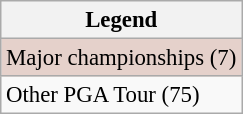<table class="wikitable" style="font-size:95%;">
<tr>
<th>Legend</th>
</tr>
<tr style="background:#e5d1cb;">
<td>Major championships (7)</td>
</tr>
<tr>
<td>Other PGA Tour (75)</td>
</tr>
</table>
